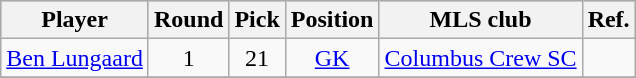<table class="wikitable" style="text-align:center;">
<tr style="background:#C0C0C0;">
<th>Player</th>
<th>Round</th>
<th>Pick</th>
<th>Position</th>
<th>MLS club</th>
<th>Ref.</th>
</tr>
<tr>
<td><a href='#'>Ben Lungaard</a></td>
<td>1</td>
<td>21</td>
<td><a href='#'>GK</a></td>
<td><a href='#'>Columbus Crew SC</a></td>
<td></td>
</tr>
<tr>
</tr>
</table>
